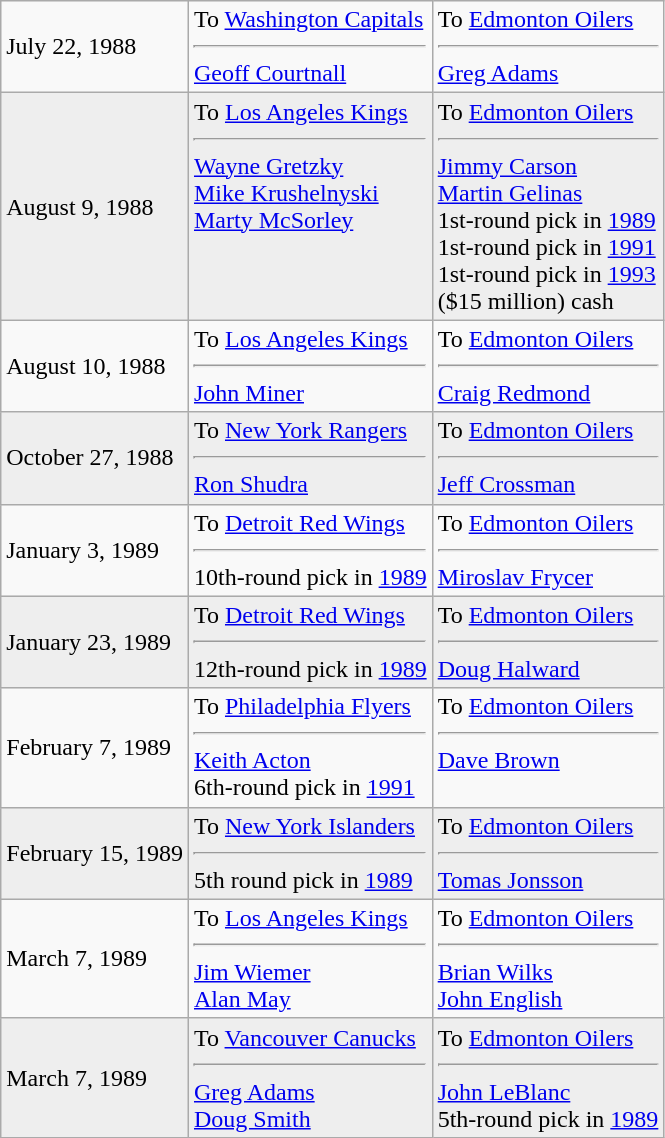<table class="wikitable">
<tr>
<td>July 22, 1988</td>
<td valign="top">To <a href='#'>Washington Capitals</a><hr><a href='#'>Geoff Courtnall</a></td>
<td valign="top">To <a href='#'>Edmonton Oilers</a><hr><a href='#'>Greg Adams</a></td>
</tr>
<tr style="background:#eee;">
<td>August 9, 1988</td>
<td valign="top">To <a href='#'>Los Angeles Kings</a><hr><a href='#'>Wayne Gretzky</a><br><a href='#'>Mike Krushelnyski</a><br><a href='#'>Marty McSorley</a></td>
<td valign="top">To <a href='#'>Edmonton Oilers</a><hr><a href='#'>Jimmy Carson</a><br><a href='#'>Martin Gelinas</a><br>1st-round pick in <a href='#'>1989</a><br>1st-round pick in <a href='#'>1991</a><br>1st-round pick in <a href='#'>1993</a><br>($15 million) cash</td>
</tr>
<tr>
<td>August 10, 1988</td>
<td valign="top">To <a href='#'>Los Angeles Kings</a><hr><a href='#'>John Miner</a></td>
<td valign="top">To <a href='#'>Edmonton Oilers</a><hr><a href='#'>Craig Redmond</a></td>
</tr>
<tr style="background:#eee;">
<td>October 27, 1988</td>
<td valign="top">To <a href='#'>New York Rangers</a><hr><a href='#'>Ron Shudra</a></td>
<td valign="top">To <a href='#'>Edmonton Oilers</a><hr><a href='#'>Jeff Crossman</a></td>
</tr>
<tr>
<td>January 3, 1989</td>
<td valign="top">To <a href='#'>Detroit Red Wings</a><hr>10th-round pick in <a href='#'>1989</a></td>
<td valign="top">To <a href='#'>Edmonton Oilers</a><hr><a href='#'>Miroslav Frycer</a></td>
</tr>
<tr style="background:#eee;">
<td>January 23, 1989</td>
<td valign="top">To <a href='#'>Detroit Red Wings</a><hr>12th-round pick in <a href='#'>1989</a></td>
<td valign="top">To <a href='#'>Edmonton Oilers</a><hr><a href='#'>Doug Halward</a></td>
</tr>
<tr>
<td>February 7, 1989</td>
<td valign="top">To <a href='#'>Philadelphia Flyers</a><hr><a href='#'>Keith Acton</a><br>6th-round pick in <a href='#'>1991</a></td>
<td valign="top">To <a href='#'>Edmonton Oilers</a><hr><a href='#'>Dave Brown</a></td>
</tr>
<tr style="background:#eee;">
<td>February 15, 1989</td>
<td valign="top">To <a href='#'>New York Islanders</a><hr>5th round pick in <a href='#'>1989</a></td>
<td valign="top">To <a href='#'>Edmonton Oilers</a><hr><a href='#'>Tomas Jonsson</a></td>
</tr>
<tr>
<td>March 7, 1989</td>
<td valign="top">To <a href='#'>Los Angeles Kings</a><hr><a href='#'>Jim Wiemer</a><br><a href='#'>Alan May</a></td>
<td valign="top">To <a href='#'>Edmonton Oilers</a><hr><a href='#'>Brian Wilks</a><br><a href='#'>John English</a></td>
</tr>
<tr style="background:#eee;">
<td>March 7, 1989</td>
<td valign="top">To <a href='#'>Vancouver Canucks</a><hr><a href='#'>Greg Adams</a><br><a href='#'>Doug Smith</a></td>
<td valign="top">To <a href='#'>Edmonton Oilers</a><hr><a href='#'>John LeBlanc</a><br>5th-round pick in <a href='#'>1989</a></td>
</tr>
</table>
